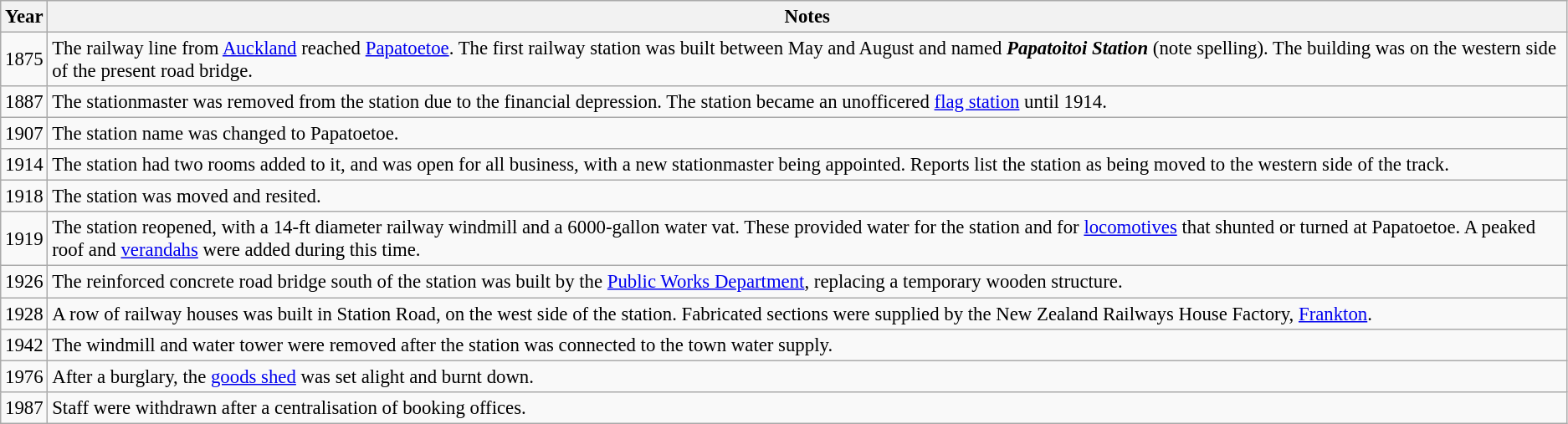<table class="wikitable" style="font-size: 95%;">
<tr>
<th>Year</th>
<th>Notes</th>
</tr>
<tr>
<td>1875</td>
<td>The railway line from <a href='#'>Auckland</a> reached <a href='#'>Papatoetoe</a>. The first railway station was built between May and August and named <strong><em>Papatoitoi Station</em></strong> (note spelling). The building was on the western side of the present road bridge.</td>
</tr>
<tr>
<td>1887</td>
<td>The stationmaster was removed from the station due to the financial depression. The station became an unofficered <a href='#'>flag station</a> until 1914.</td>
</tr>
<tr>
<td>1907</td>
<td>The station name was changed to Papatoetoe.</td>
</tr>
<tr>
<td>1914</td>
<td>The station had two rooms added to it, and was open for all business, with a new stationmaster being appointed. Reports list the station as being moved to the western side of the track.</td>
</tr>
<tr>
<td>1918</td>
<td>The station was moved and resited.</td>
</tr>
<tr>
<td>1919</td>
<td>The station reopened, with a 14-ft diameter railway windmill and a 6000-gallon water vat. These provided water for the station and for <a href='#'>locomotives</a> that shunted or turned at Papatoetoe. A peaked roof and <a href='#'>verandahs</a> were added during this time.</td>
</tr>
<tr>
<td>1926</td>
<td>The reinforced concrete road bridge south of the station was built by the <a href='#'>Public Works Department</a>, replacing a temporary wooden structure.</td>
</tr>
<tr>
<td>1928</td>
<td>A row of railway houses was built in Station Road, on the west side of the station. Fabricated sections were supplied by the New Zealand Railways House Factory, <a href='#'>Frankton</a>.</td>
</tr>
<tr>
<td>1942</td>
<td>The windmill and water tower were removed after the station was connected to the town water supply.</td>
</tr>
<tr>
<td>1976</td>
<td>After a burglary, the <a href='#'>goods shed</a> was set alight and burnt down.</td>
</tr>
<tr>
<td>1987</td>
<td>Staff were withdrawn after a centralisation of booking offices.</td>
</tr>
</table>
